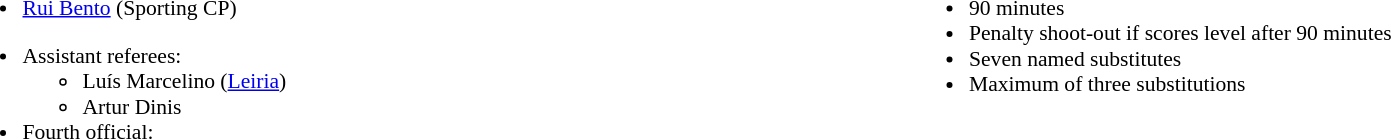<table style="width:100%; font-size:90%">
<tr>
<td style="width:50%; vertical-align:top"><br><ul><li> <a href='#'>Rui Bento</a> (Sporting CP)</li></ul><ul><li>Assistant referees:<ul><li>Luís Marcelino (<a href='#'>Leiria</a>)</li><li>Artur Dinis</li></ul></li><li>Fourth official:</li></ul></td>
<td style="width:50%; vertical-align:top"><br><ul><li>90 minutes</li><li>Penalty shoot-out if scores level after 90 minutes</li><li>Seven named substitutes</li><li>Maximum of three substitutions</li></ul></td>
</tr>
</table>
